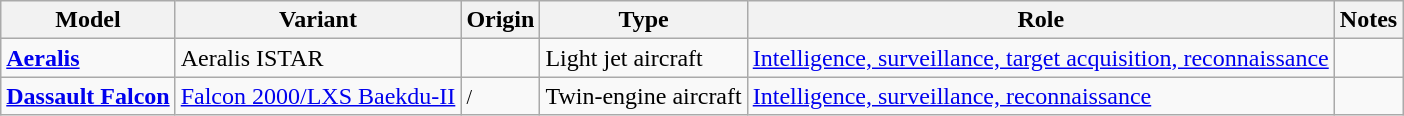<table class="wikitable sortable">
<tr>
<th scope=col>Model</th>
<th scope=col>Variant</th>
<th scope=col>Origin</th>
<th scope=col>Type</th>
<th scope=col>Role</th>
<th scope=col>Notes</th>
</tr>
<tr>
<td><strong><a href='#'>Aeralis</a></strong></td>
<td>Aeralis ISTAR</td>
<td><small></small></td>
<td>Light jet aircraft</td>
<td><a href='#'>Intelligence, surveillance, target acquisition, reconnaissance</a></td>
<td></td>
</tr>
<tr>
<td><strong><a href='#'>Dassault Falcon</a></strong></td>
<td><a href='#'>Falcon 2000/LXS Baekdu-II</a></td>
<td><small> / </small></td>
<td>Twin-engine aircraft</td>
<td><a href='#'>Intelligence, surveillance, reconnaissance</a></td>
<td></td>
</tr>
</table>
